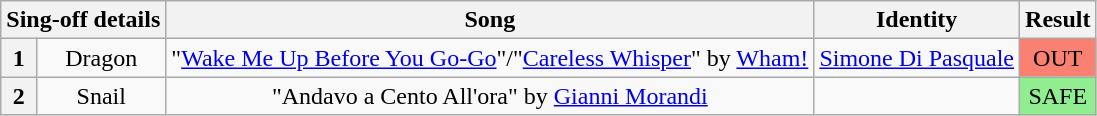<table class="wikitable plainrowheaders" style="text-align: center;">
<tr>
<th colspan="2">Sing-off details</th>
<th>Song</th>
<th>Identity</th>
<th>Result</th>
</tr>
<tr>
<th>1</th>
<td>Dragon</td>
<td>"<a href='#'>Wake Me Up Before You Go-Go</a>"/"<a href='#'>Careless Whisper</a>" by <a href='#'>Wham!</a></td>
<td><a href='#'>Simone Di Pasquale</a></td>
<td bgcolor=salmon>OUT</td>
</tr>
<tr>
<th>2</th>
<td>Snail</td>
<td>"Andavo a Cento All'ora" by <a href='#'>Gianni Morandi</a></td>
<td></td>
<td bgcolor=lightgreen>SAFE</td>
</tr>
</table>
